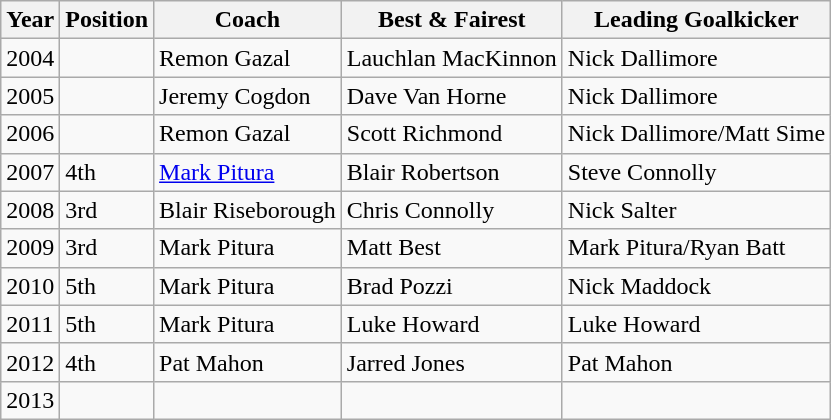<table class="wikitable">
<tr>
<th>Year</th>
<th>Position</th>
<th>Coach</th>
<th>Best & Fairest</th>
<th>Leading Goalkicker</th>
</tr>
<tr>
<td>2004</td>
<td></td>
<td>Remon Gazal</td>
<td>Lauchlan MacKinnon</td>
<td>Nick Dallimore</td>
</tr>
<tr>
<td>2005</td>
<td></td>
<td>Jeremy Cogdon</td>
<td>Dave Van Horne</td>
<td>Nick Dallimore</td>
</tr>
<tr>
<td>2006</td>
<td></td>
<td>Remon Gazal</td>
<td>Scott Richmond</td>
<td>Nick Dallimore/Matt Sime</td>
</tr>
<tr>
<td>2007</td>
<td>4th</td>
<td><a href='#'>Mark Pitura</a></td>
<td>Blair Robertson</td>
<td>Steve Connolly</td>
</tr>
<tr>
<td>2008</td>
<td>3rd</td>
<td>Blair Riseborough</td>
<td>Chris Connolly</td>
<td>Nick Salter</td>
</tr>
<tr>
<td>2009</td>
<td>3rd</td>
<td>Mark Pitura</td>
<td>Matt Best</td>
<td>Mark Pitura/Ryan Batt</td>
</tr>
<tr>
<td>2010</td>
<td>5th</td>
<td>Mark Pitura</td>
<td>Brad Pozzi</td>
<td>Nick Maddock</td>
</tr>
<tr>
<td>2011</td>
<td>5th</td>
<td>Mark Pitura</td>
<td>Luke Howard</td>
<td>Luke Howard</td>
</tr>
<tr>
<td>2012</td>
<td>4th</td>
<td>Pat Mahon</td>
<td>Jarred Jones</td>
<td>Pat Mahon</td>
</tr>
<tr>
<td>2013</td>
<td></td>
<td></td>
<td></td>
<td></td>
</tr>
</table>
